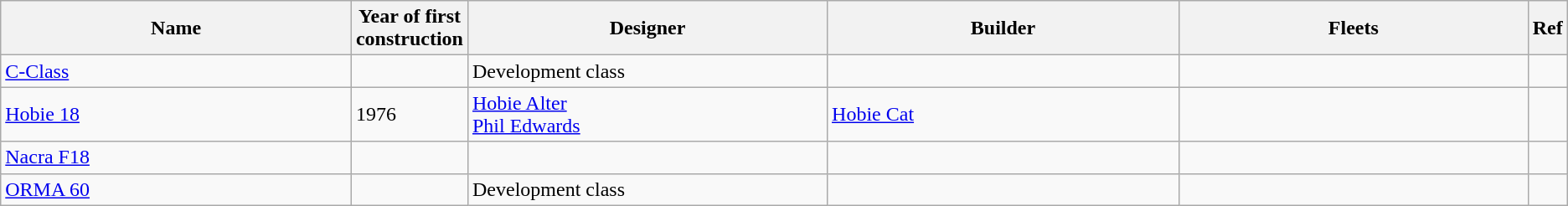<table class=wikitable>
<tr>
<th style="width:20em">Name</th>
<th>Year of first construction</th>
<th style="width:20em">Designer</th>
<th style="width:20em">Builder</th>
<th style="width:20em">Fleets</th>
<th>Ref</th>
</tr>
<tr>
<td><a href='#'>C-Class</a></td>
<td></td>
<td>Development class</td>
<td></td>
<td></td>
<td></td>
</tr>
<tr>
<td><a href='#'>Hobie 18</a></td>
<td>1976</td>
<td><a href='#'>Hobie Alter</a><br><a href='#'>Phil Edwards</a></td>
<td><a href='#'>Hobie Cat</a></td>
<td></td>
<td></td>
</tr>
<tr>
<td><a href='#'>Nacra F18</a></td>
<td></td>
<td></td>
<td></td>
<td></td>
<td></td>
</tr>
<tr>
<td><a href='#'>ORMA 60</a></td>
<td></td>
<td>Development class</td>
<td></td>
<td></td>
<td></td>
</tr>
</table>
